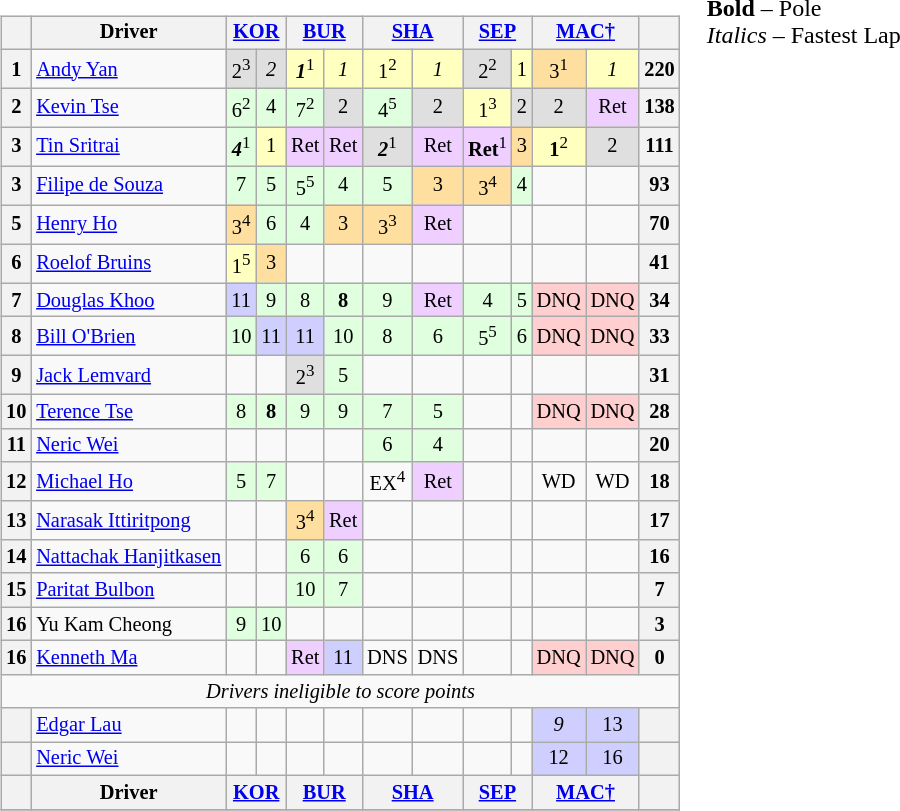<table>
<tr>
<td valign="top"><br><table align=left| class="wikitable" style="font-size: 85%; text-align: center">
<tr valign="top">
<th valign=middle></th>
<th valign=middle>Driver</th>
<th colspan=2><a href='#'>KOR</a><br></th>
<th colspan=2><a href='#'>BUR</a><br></th>
<th colspan=2><a href='#'>SHA</a><br></th>
<th colspan=2><a href='#'>SEP</a><br></th>
<th colspan=2><a href='#'>MAC†</a><br></th>
<th valign=middle>  </th>
</tr>
<tr>
<th>1</th>
<td align=left> <a href='#'>Andy Yan</a></td>
<td style="background:#dfdfdf;">2<sup>3</sup></td>
<td style="background:#dfdfdf;"><em>2</em></td>
<td style="background:#ffffbf;"><strong><em>1</em></strong><sup>1</sup></td>
<td style="background:#ffffbf;"><em>1</em></td>
<td style="background:#ffffbf;">1<sup>2</sup></td>
<td style="background:#ffffbf;"><em>1</em></td>
<td style="background:#dfdfdf;">2<sup>2</sup></td>
<td style="background:#ffffbf;">1</td>
<td style="background:#ffdf9f;">3<sup>1</sup></td>
<td style="background:#ffffbf;"><em>1</em></td>
<th>220</th>
</tr>
<tr>
<th>2</th>
<td align=left> <a href='#'>Kevin Tse</a></td>
<td style="background:#dfffdf;">6<sup>2</sup></td>
<td style="background:#dfffdf;">4</td>
<td style="background:#dfffdf;">7<sup>2</sup></td>
<td style="background:#dfdfdf;">2</td>
<td style="background:#dfffdf;">4<sup>5</sup></td>
<td style="background:#dfdfdf;">2</td>
<td style="background:#ffffbf;">1<sup>3</sup></td>
<td style="background:#dfdfdf;">2</td>
<td style="background:#dfdfdf;">2</td>
<td style="background:#efcfff;">Ret</td>
<th>138</th>
</tr>
<tr>
<th>3</th>
<td align=left> <a href='#'>Tin Sritrai</a></td>
<td style="background:#dfffdf;"><strong><em>4</em></strong><sup>1</sup></td>
<td style="background:#ffffbf;">1</td>
<td style="background:#efcfff;">Ret</td>
<td style="background:#efcfff;">Ret</td>
<td style="background:#dfdfdf;"><strong><em>2</em></strong><sup>1</sup></td>
<td style="background:#efcfff;">Ret</td>
<td style="background:#efcfff;"><strong>Ret</strong><sup>1</sup></td>
<td style="background:#ffdf9f;">3</td>
<td style="background:#ffffbf;"><strong>1</strong><sup>2</sup></td>
<td style="background:#dfdfdf;">2</td>
<th>111</th>
</tr>
<tr>
<th>3</th>
<td align=left> <a href='#'>Filipe de Souza</a></td>
<td style="background:#dfffdf;">7</td>
<td style="background:#dfffdf;">5</td>
<td style="background:#dfffdf;">5<sup>5</sup></td>
<td style="background:#dfffdf;">4</td>
<td style="background:#dfffdf;">5</td>
<td style="background:#ffdf9f;">3</td>
<td style="background:#ffdf9f;">3<sup>4</sup></td>
<td style="background:#dfffdf;">4</td>
<td></td>
<td></td>
<th>93</th>
</tr>
<tr>
<th>5</th>
<td align=left> <a href='#'>Henry Ho</a></td>
<td style="background:#ffdf9f;">3<sup>4</sup></td>
<td style="background:#dfffdf;">6</td>
<td style="background:#dfffdf;">4</td>
<td style="background:#ffdf9f;">3</td>
<td style="background:#ffdf9f;">3<sup>3</sup></td>
<td style="background:#efcfff;">Ret</td>
<td></td>
<td></td>
<td></td>
<td></td>
<th>70</th>
</tr>
<tr>
<th>6</th>
<td align=left> <a href='#'>Roelof Bruins</a></td>
<td style="background:#ffffbf;">1<sup>5</sup></td>
<td style="background:#ffdf9f;">3</td>
<td></td>
<td></td>
<td></td>
<td></td>
<td></td>
<td></td>
<td></td>
<td></td>
<th>41</th>
</tr>
<tr>
<th>7</th>
<td align=left> <a href='#'>Douglas Khoo</a></td>
<td style="background:#cfcfff;">11</td>
<td style="background:#dfffdf;">9</td>
<td style="background:#dfffdf;">8</td>
<td style="background:#dfffdf;"><strong>8</strong></td>
<td style="background:#dfffdf;">9</td>
<td style="background:#efcfff;">Ret</td>
<td style="background:#dfffdf;">4</td>
<td style="background:#dfffdf;">5</td>
<td style="background:#FFCFCF;">DNQ</td>
<td style="background:#FFCFCF;">DNQ</td>
<th>34</th>
</tr>
<tr>
<th>8</th>
<td align=left> <a href='#'>Bill O'Brien</a></td>
<td style="background:#dfffdf;">10</td>
<td style="background:#cfcfff;">11</td>
<td style="background:#cfcfff;">11</td>
<td style="background:#dfffdf;">10</td>
<td style="background:#dfffdf;">8</td>
<td style="background:#dfffdf;">6</td>
<td style="background:#dfffdf;">5<sup>5</sup></td>
<td style="background:#dfffdf;">6</td>
<td style="background:#FFCFCF;">DNQ</td>
<td style="background:#FFCFCF;">DNQ</td>
<th>33</th>
</tr>
<tr>
<th>9</th>
<td align=left> <a href='#'>Jack Lemvard</a></td>
<td></td>
<td></td>
<td style="background:#dfdfdf;">2<sup>3</sup></td>
<td style="background:#dfffdf;">5</td>
<td></td>
<td></td>
<td></td>
<td></td>
<td></td>
<td></td>
<th>31</th>
</tr>
<tr>
<th>10</th>
<td align=left> <a href='#'>Terence Tse</a></td>
<td style="background:#dfffdf;">8</td>
<td style="background:#dfffdf;"><strong>8</strong></td>
<td style="background:#dfffdf;">9</td>
<td style="background:#dfffdf;">9</td>
<td style="background:#dfffdf;">7</td>
<td style="background:#dfffdf;">5</td>
<td></td>
<td></td>
<td style="background:#FFCFCF;">DNQ</td>
<td style="background:#FFCFCF;">DNQ</td>
<th>28</th>
</tr>
<tr>
<th>11</th>
<td align=left> <a href='#'>Neric Wei</a></td>
<td></td>
<td></td>
<td></td>
<td></td>
<td style="background:#dfffdf;">6</td>
<td style="background:#dfffdf;">4</td>
<td></td>
<td></td>
<td></td>
<td></td>
<th>20</th>
</tr>
<tr>
<th>12</th>
<td align=left> <a href='#'>Michael Ho</a></td>
<td style="background:#dfffdf;">5</td>
<td style="background:#dfffdf;">7</td>
<td></td>
<td></td>
<td>EX<sup>4</sup></td>
<td style="background:#efcfff;">Ret</td>
<td></td>
<td></td>
<td>WD</td>
<td>WD</td>
<th>18</th>
</tr>
<tr>
<th>13</th>
<td align=left> <a href='#'>Narasak Ittiritpong</a></td>
<td></td>
<td></td>
<td style="background:#ffdf9f;">3<sup>4</sup></td>
<td style="background:#efcfff;">Ret</td>
<td></td>
<td></td>
<td></td>
<td></td>
<td></td>
<td></td>
<th>17</th>
</tr>
<tr>
<th>14</th>
<td align=left> <a href='#'>Nattachak Hanjitkasen</a></td>
<td></td>
<td></td>
<td style="background:#dfffdf;">6</td>
<td style="background:#dfffdf;">6</td>
<td></td>
<td></td>
<td></td>
<td></td>
<td></td>
<td></td>
<th>16</th>
</tr>
<tr>
<th>15</th>
<td align=left> <a href='#'>Paritat Bulbon</a></td>
<td></td>
<td></td>
<td style="background:#dfffdf;">10</td>
<td style="background:#dfffdf;">7</td>
<td></td>
<td></td>
<td></td>
<td></td>
<td></td>
<td></td>
<th>7</th>
</tr>
<tr>
<th>16</th>
<td align=left> Yu Kam Cheong</td>
<td style="background:#dfffdf;">9</td>
<td style="background:#dfffdf;">10</td>
<td></td>
<td></td>
<td></td>
<td></td>
<td></td>
<td></td>
<td></td>
<td></td>
<th>3</th>
</tr>
<tr>
<th>16</th>
<td align=left> <a href='#'>Kenneth Ma</a></td>
<td></td>
<td></td>
<td style="background:#efcfff;">Ret</td>
<td style="background:#cfcfff;">11</td>
<td>DNS</td>
<td>DNS</td>
<td></td>
<td></td>
<td style="background:#FFCFCF;">DNQ</td>
<td style="background:#FFCFCF;">DNQ</td>
<th>0</th>
</tr>
<tr>
<td colspan=13><em>Drivers ineligible to score points</em></td>
</tr>
<tr>
<th></th>
<td align="left"> <a href='#'>Edgar Lau</a></td>
<td></td>
<td></td>
<td></td>
<td></td>
<td></td>
<td></td>
<td></td>
<td></td>
<td style="background:#cfcfff;"><em>9</em></td>
<td style="background:#cfcfff;">13</td>
<th></th>
</tr>
<tr>
<th></th>
<td align="left"> <a href='#'>Neric Wei</a></td>
<td></td>
<td></td>
<td></td>
<td></td>
<td></td>
<td></td>
<td></td>
<td></td>
<td style="background:#cfcfff;">12</td>
<td style="background:#cfcfff;">16</td>
<th></th>
</tr>
<tr valign="top">
<th valign=middle></th>
<th valign=middle>Driver</th>
<th colspan=2><a href='#'>KOR</a><br></th>
<th colspan=2><a href='#'>BUR</a><br></th>
<th colspan=2><a href='#'>SHA</a><br></th>
<th colspan=2><a href='#'>SEP</a><br></th>
<th colspan=2><a href='#'>MAC†</a><br></th>
<th valign=middle>  </th>
</tr>
<tr>
</tr>
</table>
</td>
<td valign="top"><br>
<span><strong>Bold</strong> – Pole<br>
<em>Italics</em> – Fastest Lap</span></td>
</tr>
</table>
